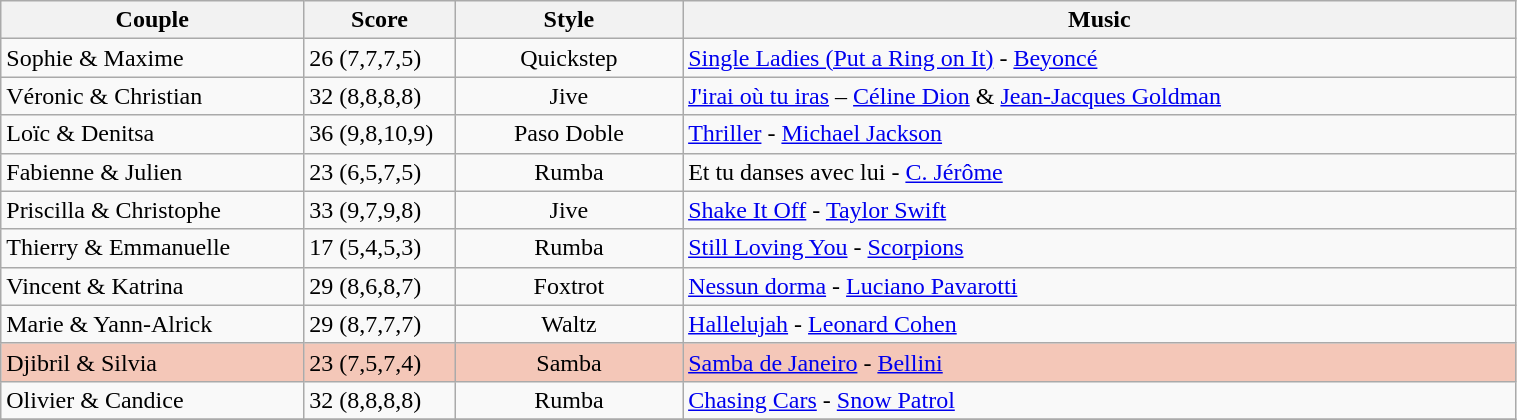<table class="wikitable" style="width:80%;">
<tr>
<th style="width:20%;">Couple</th>
<th style="width:10%;">Score</th>
<th style="width:15%;">Style</th>
<th style="width:60%;">Music</th>
</tr>
<tr>
<td>Sophie & Maxime</td>
<td>26 (7,7,7,5)</td>
<td style="text-align:center;">Quickstep</td>
<td><a href='#'>Single Ladies (Put a Ring on It)</a> - <a href='#'>Beyoncé</a></td>
</tr>
<tr>
<td>Véronic & Christian</td>
<td>32 (8,8,8,8)</td>
<td style="text-align:center;">Jive</td>
<td><a href='#'>J'irai où tu iras</a> – <a href='#'>Céline Dion</a> & <a href='#'>Jean-Jacques Goldman</a></td>
</tr>
<tr>
<td>Loïc & Denitsa</td>
<td>36 (9,8,10,9)</td>
<td style="text-align:center;">Paso Doble</td>
<td><a href='#'>Thriller</a> - <a href='#'>Michael Jackson</a></td>
</tr>
<tr>
<td>Fabienne & Julien</td>
<td>23 (6,5,7,5)</td>
<td style="text-align:center;">Rumba</td>
<td>Et tu danses avec lui - <a href='#'>C. Jérôme</a></td>
</tr>
<tr>
<td>Priscilla & Christophe</td>
<td>33 (9,7,9,8)</td>
<td style="text-align:center;">Jive</td>
<td><a href='#'>Shake It Off</a> - <a href='#'>Taylor Swift</a></td>
</tr>
<tr>
<td>Thierry & Emmanuelle</td>
<td>17 (5,4,5,3)</td>
<td style="text-align:center;">Rumba</td>
<td><a href='#'>Still Loving You</a> - <a href='#'>Scorpions</a></td>
</tr>
<tr>
<td>Vincent & Katrina</td>
<td>29 (8,6,8,7)</td>
<td style="text-align:center;">Foxtrot</td>
<td><a href='#'>Nessun dorma</a> - <a href='#'>Luciano Pavarotti</a></td>
</tr>
<tr>
<td>Marie & Yann-Alrick</td>
<td>29 (8,7,7,7)</td>
<td style="text-align:center;">Waltz</td>
<td><a href='#'>Hallelujah</a> - <a href='#'>Leonard Cohen</a></td>
</tr>
<tr style="background-color:#F4C7B8;">
<td>Djibril & Silvia</td>
<td>23 (7,5,7,4)</td>
<td style="text-align:center;">Samba</td>
<td><a href='#'>Samba de Janeiro</a> - <a href='#'>Bellini</a></td>
</tr>
<tr>
<td>Olivier & Candice</td>
<td>32 (8,8,8,8)</td>
<td style="text-align:center;">Rumba</td>
<td><a href='#'>Chasing Cars</a> - <a href='#'>Snow Patrol</a></td>
</tr>
<tr>
</tr>
</table>
